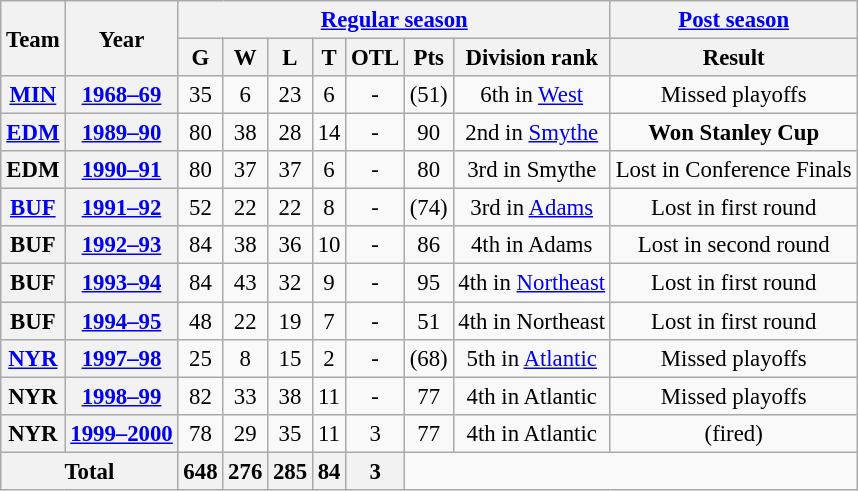<table class="wikitable" style="font-size: 95%; text-align:center;">
<tr>
<th rowspan="2">Team</th>
<th rowspan="2">Year</th>
<th colspan="7"><a href='#'>Regular season</a></th>
<th><a href='#'>Post season</a></th>
</tr>
<tr>
<th>G</th>
<th>W</th>
<th>L</th>
<th>T</th>
<th>OTL</th>
<th>Pts</th>
<th>Division rank</th>
<th>Result</th>
</tr>
<tr>
<th><a href='#'>MIN</a></th>
<th><a href='#'>1968–69</a></th>
<td>35</td>
<td>6</td>
<td>23</td>
<td>6</td>
<td>-</td>
<td>(51)</td>
<td>6th in <a href='#'>West</a></td>
<td>Missed playoffs</td>
</tr>
<tr>
<th><a href='#'>EDM</a></th>
<th><a href='#'>1989–90</a></th>
<td>80</td>
<td>38</td>
<td>28</td>
<td>14</td>
<td>-</td>
<td>90</td>
<td>2nd in <a href='#'>Smythe</a></td>
<td><strong>Won Stanley Cup</strong></td>
</tr>
<tr>
<th>EDM</th>
<th><a href='#'>1990–91</a></th>
<td>80</td>
<td>37</td>
<td>37</td>
<td>6</td>
<td>-</td>
<td>80</td>
<td>3rd in Smythe</td>
<td>Lost in Conference Finals</td>
</tr>
<tr>
<th><a href='#'>BUF</a></th>
<th><a href='#'>1991–92</a></th>
<td>52</td>
<td>22</td>
<td>22</td>
<td>8</td>
<td>-</td>
<td>(74)</td>
<td>3rd in <a href='#'>Adams</a></td>
<td>Lost in first round</td>
</tr>
<tr>
<th>BUF</th>
<th><a href='#'>1992–93</a></th>
<td>84</td>
<td>38</td>
<td>36</td>
<td>10</td>
<td>-</td>
<td>86</td>
<td>4th in Adams</td>
<td>Lost in second round</td>
</tr>
<tr>
<th>BUF</th>
<th><a href='#'>1993–94</a></th>
<td>84</td>
<td>43</td>
<td>32</td>
<td>9</td>
<td>-</td>
<td>95</td>
<td>4th in <a href='#'>Northeast</a></td>
<td>Lost in first round</td>
</tr>
<tr>
<th>BUF</th>
<th><a href='#'>1994–95</a></th>
<td>48</td>
<td>22</td>
<td>19</td>
<td>7</td>
<td>-</td>
<td>51</td>
<td>4th in Northeast</td>
<td>Lost in first round</td>
</tr>
<tr>
<th><a href='#'>NYR</a></th>
<th><a href='#'>1997–98</a></th>
<td>25</td>
<td>8</td>
<td>15</td>
<td>2</td>
<td>-</td>
<td>(68)</td>
<td>5th in <a href='#'>Atlantic</a></td>
<td>Missed playoffs</td>
</tr>
<tr>
<th>NYR</th>
<th><a href='#'>1998–99</a></th>
<td>82</td>
<td>33</td>
<td>38</td>
<td>11</td>
<td>-</td>
<td>77</td>
<td>4th in Atlantic</td>
<td>Missed playoffs</td>
</tr>
<tr>
<th>NYR</th>
<th><a href='#'>1999–2000</a></th>
<td>78</td>
<td>29</td>
<td>35</td>
<td>11</td>
<td>3</td>
<td>77</td>
<td>4th in Atlantic</td>
<td>(fired)</td>
</tr>
<tr>
<th colspan="2">Total</th>
<th>648</th>
<th>276</th>
<th>285</th>
<th>84</th>
<th>3</th>
</tr>
</table>
